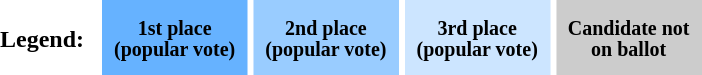<table style="text-align:center; margin:15px 0; line-height:13px;" cellpadding="0">
<tr>
<th>Legend:  </th>
<td></td>
<th style="padding:11px 8px; background:#66b2ff;"><small>1st place<br>(popular vote)</small></th>
<td></td>
<th style="padding:11px 8px; background:#99ccff;"><small>2nd place<br>(popular vote)</small></th>
<td></td>
<th style="padding:11px 8px; background:#cce5ff;"><small>3rd place<br>(popular vote)</small></th>
<td></td>
<th style="padding:11px 8px; background:#ccc;"><small>Candidate not<br>on ballot</small></th>
</tr>
</table>
